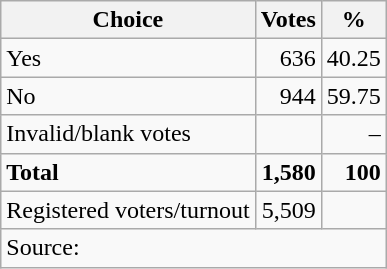<table class=wikitable style=text-align:right>
<tr>
<th>Choice</th>
<th>Votes</th>
<th>%</th>
</tr>
<tr>
<td align=left>Yes</td>
<td>636</td>
<td>40.25</td>
</tr>
<tr>
<td align=left>No</td>
<td>944</td>
<td>59.75</td>
</tr>
<tr>
<td align=left>Invalid/blank votes</td>
<td></td>
<td>–</td>
</tr>
<tr>
<td align=left><strong>Total</strong></td>
<td><strong>1,580</strong></td>
<td><strong>100</strong></td>
</tr>
<tr>
<td align=left>Registered voters/turnout</td>
<td>5,509</td>
<td></td>
</tr>
<tr>
<td align=left colspan=3>Source: </td>
</tr>
</table>
